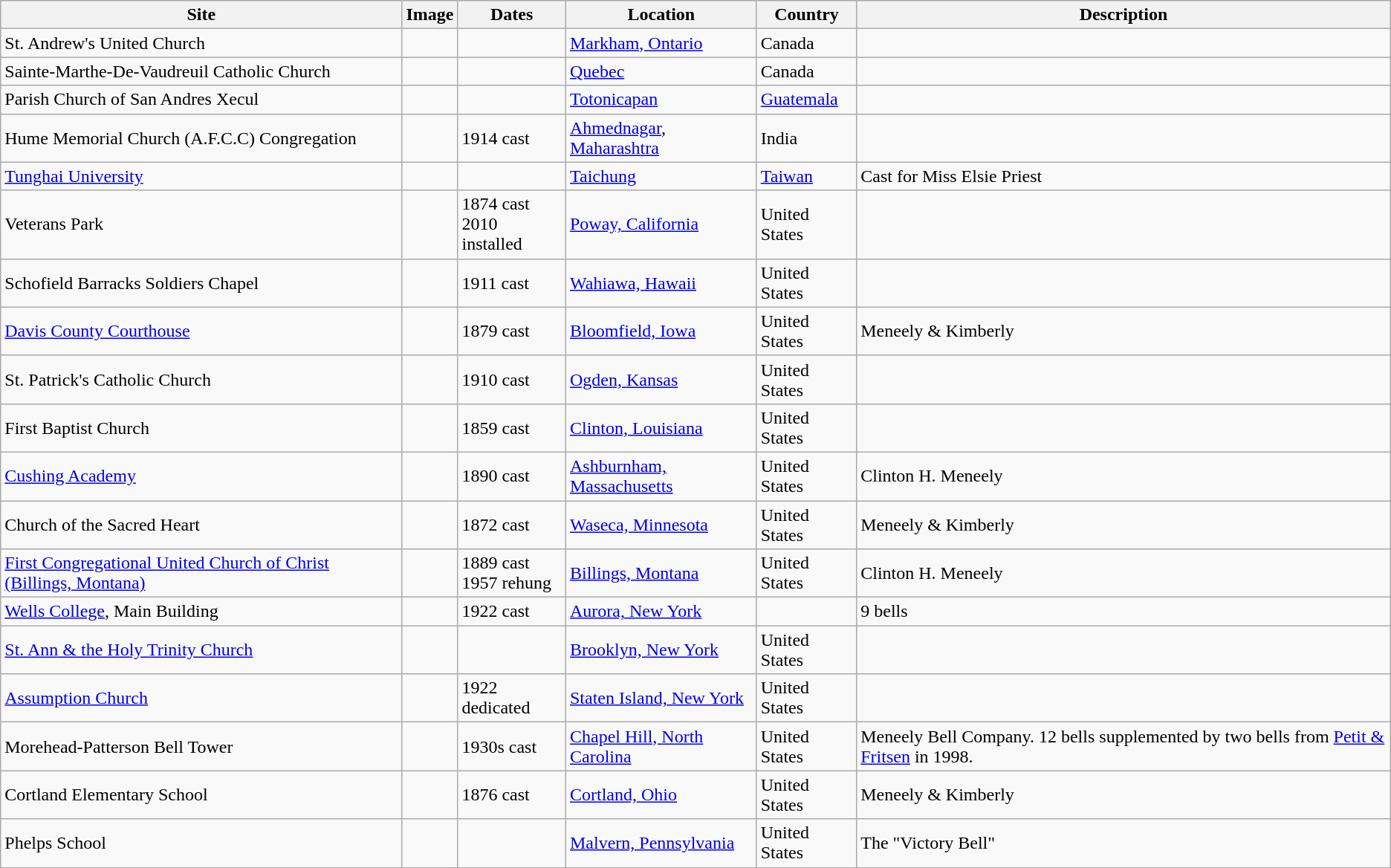<table class="wikitable sortable">
<tr>
<th>Site</th>
<th class="unsortable" !>Image</th>
<th>Dates</th>
<th>Location</th>
<th>Country</th>
<th class="unsortable" !>Description</th>
</tr>
<tr>
<td>St. Andrew's United Church</td>
<td></td>
<td></td>
<td><a href='#'>Markham, Ontario</a></td>
<td>Canada</td>
<td></td>
</tr>
<tr>
<td>Sainte-Marthe-De-Vaudreuil Catholic Church</td>
<td></td>
<td></td>
<td><a href='#'>Quebec</a></td>
<td>Canada</td>
<td></td>
</tr>
<tr>
<td>Parish Church of San Andres Xecul</td>
<td></td>
<td></td>
<td><a href='#'>Totonicapan</a></td>
<td><a href='#'>Guatemala</a></td>
<td></td>
</tr>
<tr>
<td>Hume Memorial Church (A.F.C.C) Congregation</td>
<td></td>
<td>1914 cast</td>
<td><a href='#'>Ahmednagar</a>, <a href='#'>Maharashtra</a></td>
<td>India</td>
<td></td>
</tr>
<tr>
<td><a href='#'>Tunghai University</a></td>
<td></td>
<td></td>
<td><a href='#'>Taichung</a></td>
<td><a href='#'>Taiwan</a></td>
<td>Cast for Miss Elsie Priest</td>
</tr>
<tr>
<td>Veterans Park</td>
<td></td>
<td>1874 cast<br>2010 installed</td>
<td><a href='#'>Poway, California</a></td>
<td>United States</td>
<td></td>
</tr>
<tr>
<td>Schofield Barracks Soldiers Chapel</td>
<td></td>
<td>1911 cast</td>
<td><a href='#'>Wahiawa, Hawaii</a></td>
<td>United States</td>
<td></td>
</tr>
<tr>
<td><a href='#'>Davis County Courthouse</a></td>
<td></td>
<td>1879 cast</td>
<td><a href='#'>Bloomfield, Iowa</a></td>
<td>United States</td>
<td>Meneely & Kimberly</td>
</tr>
<tr>
<td>St. Patrick's Catholic Church</td>
<td></td>
<td>1910 cast</td>
<td><a href='#'>Ogden, Kansas</a></td>
<td>United States</td>
<td></td>
</tr>
<tr>
<td>First Baptist Church</td>
<td></td>
<td>1859 cast</td>
<td><a href='#'>Clinton, Louisiana</a></td>
<td>United States</td>
<td></td>
</tr>
<tr>
<td><a href='#'>Cushing Academy</a></td>
<td></td>
<td>1890 cast</td>
<td><a href='#'>Ashburnham, Massachusetts</a></td>
<td>United States</td>
<td>Clinton H. Meneely</td>
</tr>
<tr>
<td>Church of the Sacred Heart</td>
<td></td>
<td>1872 cast</td>
<td><a href='#'>Waseca, Minnesota</a></td>
<td>United States</td>
<td>Meneely & Kimberly</td>
</tr>
<tr>
<td><a href='#'>First Congregational United Church of Christ (Billings, Montana)</a></td>
<td></td>
<td>1889 cast<br>1957 rehung</td>
<td><a href='#'>Billings, Montana</a></td>
<td>United States</td>
<td>Clinton H. Meneely</td>
</tr>
<tr>
<td><a href='#'>Wells College</a>, Main Building</td>
<td></td>
<td>1922 cast</td>
<td><a href='#'>Aurora, New York</a></td>
<td></td>
<td>9 bells</td>
</tr>
<tr>
<td><a href='#'>St. Ann & the Holy Trinity Church</a></td>
<td></td>
<td></td>
<td><a href='#'>Brooklyn, New York</a></td>
<td>United States</td>
<td></td>
</tr>
<tr>
<td><a href='#'>Assumption Church</a></td>
<td></td>
<td>1922 dedicated</td>
<td><a href='#'>Staten Island, New York</a></td>
<td>United States</td>
<td></td>
</tr>
<tr>
<td>Morehead-Patterson Bell Tower</td>
<td></td>
<td>1930s cast</td>
<td><a href='#'>Chapel Hill, North Carolina</a></td>
<td>United States</td>
<td>Meneely Bell Company. 12 bells supplemented by two bells from <a href='#'>Petit & Fritsen</a> in 1998.</td>
</tr>
<tr>
<td>Cortland Elementary School</td>
<td></td>
<td>1876 cast</td>
<td><a href='#'>Cortland, Ohio</a></td>
<td>United States</td>
<td>Meneely & Kimberly</td>
</tr>
<tr>
<td>Phelps School</td>
<td></td>
<td></td>
<td><a href='#'>Malvern, Pennsylvania</a></td>
<td>United States</td>
<td>The "Victory Bell"</td>
</tr>
</table>
